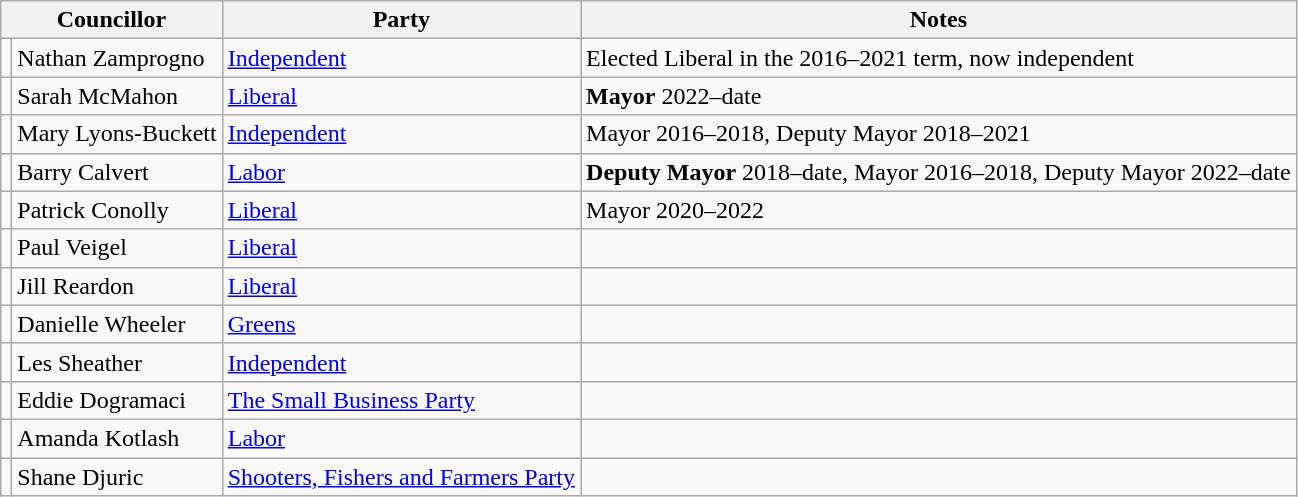<table class="wikitable">
<tr>
<th colspan="2">Councillor</th>
<th>Party</th>
<th>Notes</th>
</tr>
<tr>
<td></td>
<td>Nathan Zamprogno</td>
<td><a href='#'>Independent</a></td>
<td>Elected Liberal in the 2016–2021 term, now independent</td>
</tr>
<tr>
<td></td>
<td>Sarah McMahon</td>
<td><a href='#'>Liberal</a></td>
<td><strong>Mayor</strong> 2022–date</td>
</tr>
<tr>
<td></td>
<td>Mary Lyons-Buckett</td>
<td><a href='#'>Independent</a></td>
<td>Mayor 2016–2018, Deputy Mayor 2018–2021</td>
</tr>
<tr>
<td></td>
<td>Barry Calvert</td>
<td><a href='#'>Labor</a></td>
<td><strong>Deputy Mayor</strong> 2018–date, Mayor 2016–2018, Deputy Mayor 2022–date</td>
</tr>
<tr>
<td></td>
<td>Patrick Conolly</td>
<td><a href='#'>Liberal</a></td>
<td>Mayor 2020–2022</td>
</tr>
<tr>
<td></td>
<td>Paul Veigel</td>
<td><a href='#'>Liberal</a></td>
<td></td>
</tr>
<tr>
<td></td>
<td>Jill Reardon</td>
<td><a href='#'>Liberal</a></td>
<td></td>
</tr>
<tr>
<td></td>
<td>Danielle Wheeler</td>
<td><a href='#'>Greens</a></td>
<td></td>
</tr>
<tr>
<td></td>
<td>Les Sheather</td>
<td><a href='#'>Independent</a></td>
<td></td>
</tr>
<tr>
<td></td>
<td>Eddie Dogramaci</td>
<td><a href='#'>The Small Business Party</a></td>
<td></td>
</tr>
<tr>
<td></td>
<td>Amanda Kotlash</td>
<td><a href='#'>Labor</a></td>
<td></td>
</tr>
<tr>
<td></td>
<td>Shane Djuric</td>
<td><a href='#'>Shooters, Fishers and Farmers Party</a></td>
<td></td>
</tr>
</table>
